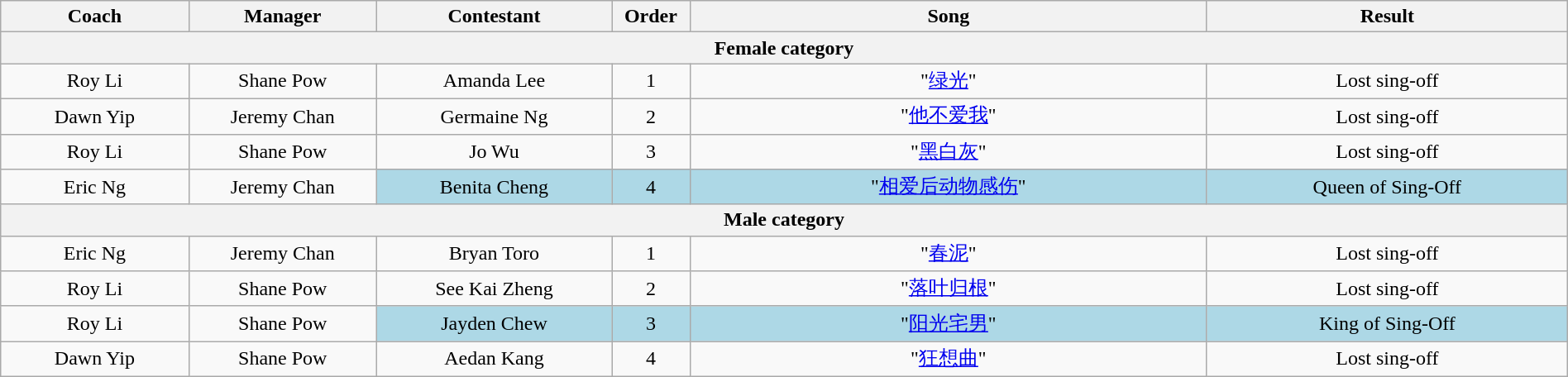<table class="wikitable" style="text-align: center; width:100%;">
<tr>
<th style="width:12%;">Coach</th>
<th style="width:12%;">Manager</th>
<th style="width:15%;">Contestant</th>
<th style="width:5%;">Order</th>
<th style="width:33%;">Song</th>
<th style="width:23%;">Result</th>
</tr>
<tr>
<th colspan=6>Female category</th>
</tr>
<tr>
<td>Roy Li</td>
<td>Shane Pow</td>
<td>Amanda Lee</td>
<td>1</td>
<td>"<a href='#'>绿光</a>"</td>
<td>Lost sing-off</td>
</tr>
<tr>
<td>Dawn Yip</td>
<td>Jeremy Chan</td>
<td>Germaine Ng</td>
<td>2</td>
<td>"<a href='#'>他不爱我</a>"</td>
<td>Lost sing-off</td>
</tr>
<tr>
<td>Roy Li</td>
<td>Shane Pow</td>
<td>Jo Wu</td>
<td>3</td>
<td>"<a href='#'>黑白灰</a>"</td>
<td>Lost sing-off</td>
</tr>
<tr>
<td>Eric Ng</td>
<td>Jeremy Chan</td>
<td style="background:lightblue;">Benita Cheng</td>
<td style="background:lightblue;">4</td>
<td style="background:lightblue;">"<a href='#'>相爱后动物感伤</a>"</td>
<td style="background:lightblue;">Queen of Sing-Off</td>
</tr>
<tr>
<th colspan=6>Male category</th>
</tr>
<tr>
<td>Eric Ng</td>
<td>Jeremy Chan</td>
<td>Bryan Toro</td>
<td>1</td>
<td>"<a href='#'>春泥</a>"</td>
<td>Lost sing-off</td>
</tr>
<tr>
<td>Roy Li</td>
<td>Shane Pow</td>
<td>See Kai Zheng</td>
<td>2</td>
<td>"<a href='#'>落叶归根</a>"</td>
<td>Lost sing-off</td>
</tr>
<tr>
<td>Roy Li</td>
<td>Shane Pow</td>
<td style="background:lightblue;">Jayden Chew</td>
<td style="background:lightblue;">3</td>
<td style="background:lightblue;">"<a href='#'>阳光宅男</a>"</td>
<td style="background:lightblue;">King of Sing-Off</td>
</tr>
<tr>
<td>Dawn Yip</td>
<td>Shane Pow</td>
<td>Aedan Kang</td>
<td>4</td>
<td>"<a href='#'>狂想曲</a>"</td>
<td>Lost sing-off</td>
</tr>
</table>
